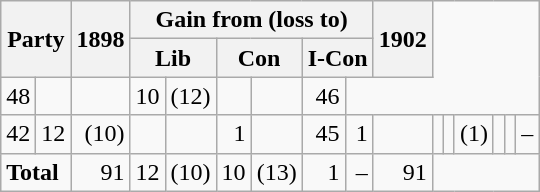<table class="wikitable" style="text-align:right">
<tr>
<th rowspan="2" colspan="2">Party</th>
<th rowspan="2" style="width:1em;">1898</th>
<th colspan="6">Gain from (loss to)</th>
<th rowspan="2" style="width:1em;">1902</th>
</tr>
<tr>
<th colspan="2">Lib</th>
<th colspan="2">Con</th>
<th colspan="2">I-Con</th>
</tr>
<tr>
<td>48</td>
<td></td>
<td></td>
<td>10</td>
<td>(12)</td>
<td></td>
<td></td>
<td>46</td>
</tr>
<tr>
<td>42</td>
<td>12</td>
<td>(10)</td>
<td></td>
<td></td>
<td>1</td>
<td></td>
<td>45<br></td>
<td>1</td>
<td></td>
<td></td>
<td></td>
<td>(1)</td>
<td></td>
<td></td>
<td>–</td>
</tr>
<tr>
<td colspan="2" style="text-align:left;"><strong>Total</strong></td>
<td>91</td>
<td>12</td>
<td>(10)</td>
<td>10</td>
<td>(13)</td>
<td>1</td>
<td>–</td>
<td>91</td>
</tr>
</table>
